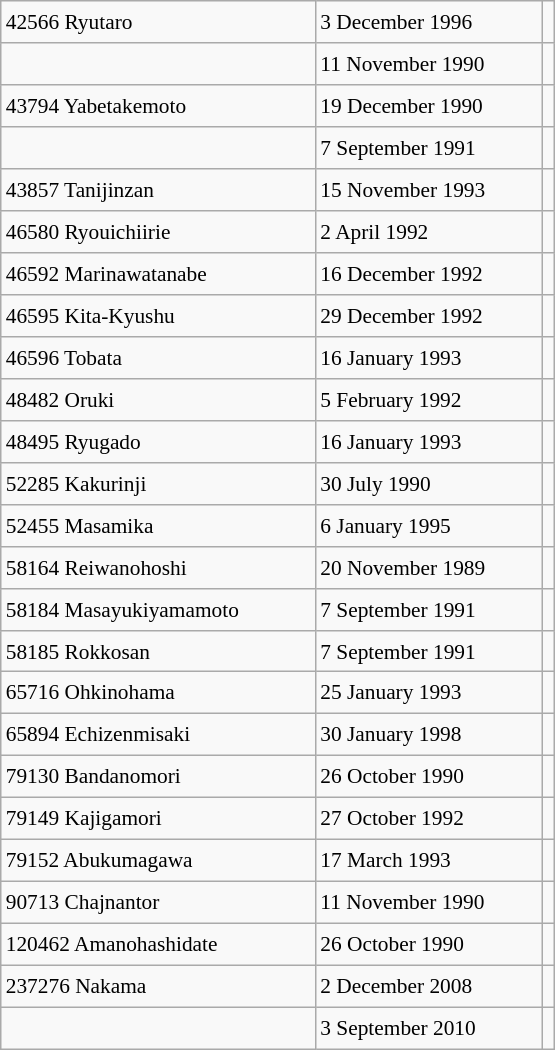<table class="wikitable" style="font-size: 89%; float: left; width: 26em; margin-right: 1em; height: 700px">
<tr>
<td>42566 Ryutaro</td>
<td>3 December 1996</td>
<td></td>
</tr>
<tr>
<td></td>
<td>11 November 1990</td>
<td></td>
</tr>
<tr>
<td>43794 Yabetakemoto</td>
<td>19 December 1990</td>
<td></td>
</tr>
<tr>
<td></td>
<td>7 September 1991</td>
<td></td>
</tr>
<tr>
<td>43857 Tanijinzan</td>
<td>15 November 1993</td>
<td></td>
</tr>
<tr>
<td>46580 Ryouichiirie</td>
<td>2 April 1992</td>
<td></td>
</tr>
<tr>
<td>46592 Marinawatanabe</td>
<td>16 December 1992</td>
<td></td>
</tr>
<tr>
<td>46595 Kita-Kyushu</td>
<td>29 December 1992</td>
<td></td>
</tr>
<tr>
<td>46596 Tobata</td>
<td>16 January 1993</td>
<td></td>
</tr>
<tr>
<td>48482 Oruki</td>
<td>5 February 1992</td>
<td></td>
</tr>
<tr>
<td>48495 Ryugado</td>
<td>16 January 1993</td>
<td></td>
</tr>
<tr>
<td>52285 Kakurinji</td>
<td>30 July 1990</td>
<td></td>
</tr>
<tr>
<td>52455 Masamika</td>
<td>6 January 1995</td>
<td></td>
</tr>
<tr>
<td>58164 Reiwanohoshi</td>
<td>20 November 1989</td>
<td></td>
</tr>
<tr>
<td>58184 Masayukiyamamoto</td>
<td>7 September 1991</td>
<td></td>
</tr>
<tr>
<td>58185 Rokkosan</td>
<td>7 September 1991</td>
<td></td>
</tr>
<tr>
<td>65716 Ohkinohama</td>
<td>25 January 1993</td>
<td></td>
</tr>
<tr>
<td>65894 Echizenmisaki</td>
<td>30 January 1998</td>
<td></td>
</tr>
<tr>
<td>79130 Bandanomori</td>
<td>26 October 1990</td>
<td></td>
</tr>
<tr>
<td>79149 Kajigamori</td>
<td>27 October 1992</td>
<td></td>
</tr>
<tr>
<td>79152 Abukumagawa</td>
<td>17 March 1993</td>
<td></td>
</tr>
<tr>
<td>90713 Chajnantor</td>
<td>11 November 1990</td>
<td></td>
</tr>
<tr>
<td>120462 Amanohashidate</td>
<td>26 October 1990</td>
<td></td>
</tr>
<tr>
<td>237276 Nakama</td>
<td>2 December 2008</td>
<td></td>
</tr>
<tr>
<td></td>
<td>3 September 2010</td>
<td></td>
</tr>
</table>
